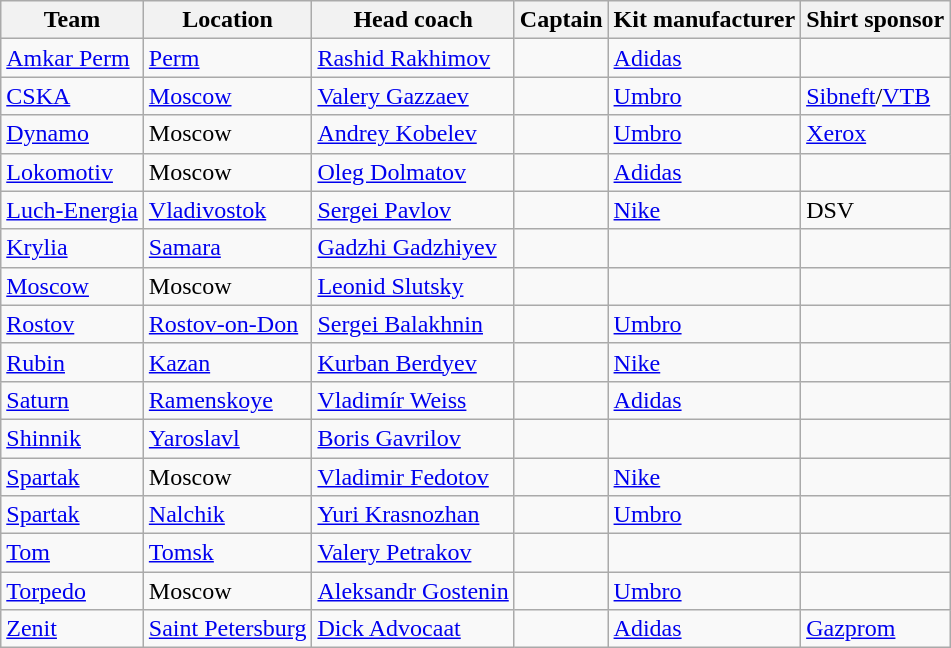<table class="wikitable sortable" style="text-align:left">
<tr>
<th>Team</th>
<th>Location</th>
<th>Head coach</th>
<th>Captain</th>
<th>Kit manufacturer</th>
<th>Shirt sponsor</th>
</tr>
<tr>
<td><a href='#'>Amkar Perm</a></td>
<td><a href='#'>Perm</a></td>
<td> <a href='#'>Rashid Rakhimov</a></td>
<td></td>
<td><a href='#'>Adidas</a></td>
<td></td>
</tr>
<tr>
<td><a href='#'>CSKA</a></td>
<td><a href='#'>Moscow</a></td>
<td> <a href='#'>Valery Gazzaev</a></td>
<td></td>
<td><a href='#'>Umbro</a></td>
<td><a href='#'>Sibneft</a>/<a href='#'>VTB</a></td>
</tr>
<tr>
<td><a href='#'>Dynamo</a></td>
<td>Moscow</td>
<td> <a href='#'>Andrey Kobelev</a></td>
<td></td>
<td><a href='#'>Umbro</a></td>
<td><a href='#'>Xerox</a></td>
</tr>
<tr>
<td><a href='#'>Lokomotiv</a></td>
<td>Moscow</td>
<td> <a href='#'>Oleg Dolmatov</a></td>
<td></td>
<td><a href='#'>Adidas</a></td>
<td></td>
</tr>
<tr>
<td><a href='#'>Luch-Energia</a></td>
<td><a href='#'>Vladivostok</a></td>
<td> <a href='#'>Sergei Pavlov</a></td>
<td></td>
<td><a href='#'>Nike</a></td>
<td>DSV</td>
</tr>
<tr>
<td><a href='#'>Krylia</a></td>
<td><a href='#'>Samara</a></td>
<td> <a href='#'>Gadzhi Gadzhiyev</a></td>
<td></td>
<td></td>
<td></td>
</tr>
<tr>
<td><a href='#'>Moscow</a></td>
<td>Moscow</td>
<td> <a href='#'>Leonid Slutsky</a></td>
<td></td>
<td></td>
<td></td>
</tr>
<tr>
<td><a href='#'>Rostov</a></td>
<td><a href='#'>Rostov-on-Don</a></td>
<td> <a href='#'>Sergei Balakhnin</a></td>
<td></td>
<td><a href='#'>Umbro</a></td>
<td></td>
</tr>
<tr>
<td><a href='#'>Rubin</a></td>
<td><a href='#'>Kazan</a></td>
<td> <a href='#'>Kurban Berdyev</a></td>
<td></td>
<td><a href='#'>Nike</a></td>
<td></td>
</tr>
<tr>
<td><a href='#'>Saturn</a></td>
<td><a href='#'>Ramenskoye</a></td>
<td> <a href='#'>Vladimír Weiss</a></td>
<td></td>
<td><a href='#'>Adidas</a></td>
<td></td>
</tr>
<tr>
<td><a href='#'>Shinnik</a></td>
<td><a href='#'>Yaroslavl</a></td>
<td> <a href='#'>Boris Gavrilov</a> </td>
<td></td>
<td></td>
<td></td>
</tr>
<tr>
<td><a href='#'>Spartak</a></td>
<td>Moscow</td>
<td> <a href='#'>Vladimir Fedotov</a></td>
<td></td>
<td><a href='#'>Nike</a></td>
<td></td>
</tr>
<tr>
<td><a href='#'>Spartak</a></td>
<td><a href='#'>Nalchik</a></td>
<td> <a href='#'>Yuri Krasnozhan</a></td>
<td></td>
<td><a href='#'>Umbro</a></td>
<td></td>
</tr>
<tr>
<td><a href='#'>Tom</a></td>
<td><a href='#'>Tomsk</a></td>
<td> <a href='#'>Valery Petrakov</a></td>
<td></td>
<td></td>
<td></td>
</tr>
<tr>
<td><a href='#'>Torpedo</a></td>
<td>Moscow</td>
<td> <a href='#'>Aleksandr Gostenin</a> </td>
<td></td>
<td><a href='#'>Umbro</a></td>
<td></td>
</tr>
<tr>
<td><a href='#'>Zenit</a></td>
<td><a href='#'>Saint Petersburg</a></td>
<td> <a href='#'>Dick Advocaat</a></td>
<td></td>
<td><a href='#'>Adidas</a></td>
<td><a href='#'>Gazprom</a></td>
</tr>
</table>
